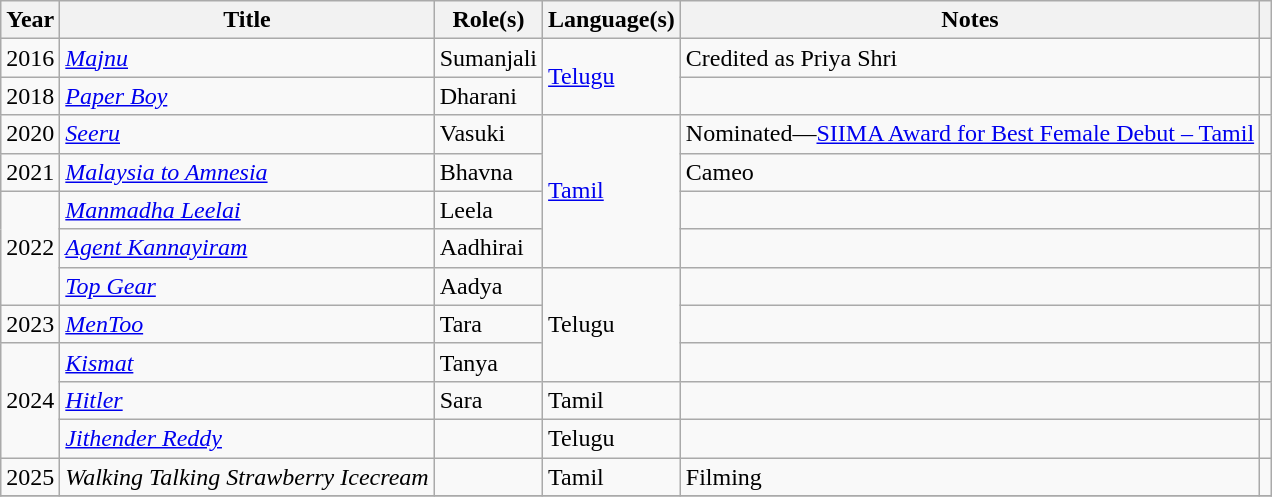<table class="wikitable sortable">
<tr>
<th scope="col">Year</th>
<th scope="col">Title</th>
<th scope="col">Role(s)</th>
<th scope="col">Language(s)</th>
<th scope="col" class="unsortable">Notes</th>
<th scope="col" class="unsortable"></th>
</tr>
<tr>
<td>2016</td>
<td><em><a href='#'>Majnu</a></em></td>
<td>Sumanjali</td>
<td rowspan="2"><a href='#'>Telugu</a></td>
<td>Credited as Priya Shri</td>
<td></td>
</tr>
<tr>
<td>2018</td>
<td><em><a href='#'>Paper Boy</a></em></td>
<td>Dharani</td>
<td></td>
<td></td>
</tr>
<tr>
<td>2020</td>
<td><em><a href='#'>Seeru</a></em></td>
<td>Vasuki</td>
<td rowspan="4"><a href='#'>Tamil</a></td>
<td>Nominated—<a href='#'>SIIMA Award for Best Female Debut – Tamil</a></td>
<td></td>
</tr>
<tr>
<td>2021</td>
<td><em><a href='#'>Malaysia to Amnesia</a></em></td>
<td>Bhavna</td>
<td>Cameo</td>
<td></td>
</tr>
<tr>
<td rowspan="3">2022</td>
<td><em><a href='#'>Manmadha Leelai</a></em></td>
<td>Leela</td>
<td></td>
<td></td>
</tr>
<tr>
<td><em><a href='#'>Agent Kannayiram</a></em></td>
<td>Aadhirai</td>
<td></td>
<td></td>
</tr>
<tr>
<td><em><a href='#'>Top Gear</a></em></td>
<td>Aadya</td>
<td rowspan="3">Telugu</td>
<td></td>
<td></td>
</tr>
<tr>
<td>2023</td>
<td><a href='#'><em>MenToo</em></a></td>
<td>Tara</td>
<td></td>
<td></td>
</tr>
<tr>
<td rowspan="3">2024</td>
<td><em><a href='#'>Kismat</a></em></td>
<td>Tanya</td>
<td></td>
<td></td>
</tr>
<tr>
<td><em><a href='#'>Hitler</a></em></td>
<td>Sara</td>
<td>Tamil</td>
<td></td>
<td></td>
</tr>
<tr>
<td><em><a href='#'>Jithender Reddy</a></em></td>
<td></td>
<td>Telugu</td>
<td></td>
<td></td>
</tr>
<tr>
<td>2025</td>
<td><em>Walking Talking Strawberry Icecream</em></td>
<td></td>
<td>Tamil</td>
<td>Filming</td>
<td></td>
</tr>
<tr>
</tr>
</table>
